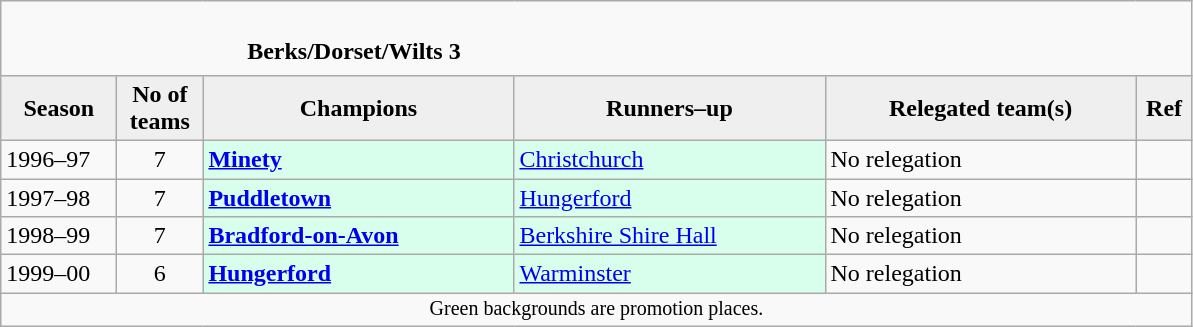<table class="wikitable" style="text-align: left;">
<tr>
<td colspan="11" cellpadding="0" cellspacing="0"><br><table border="0" style="width:100%;" cellpadding="0" cellspacing="0">
<tr>
<td style="width:20%; border:0;"></td>
<td style="border:0;"><strong>	Berks/Dorset/Wilts 3</strong></td>
<td style="width:20%; border:0;"></td>
</tr>
</table>
</td>
</tr>
<tr>
<th style="background:#efefef; width:70px;">Season</th>
<th style="background:#efefef; width:50px;">No of teams</th>
<th style="background:#efefef; width:200px;">Champions</th>
<th style="background:#efefef; width:200px;">Runners–up</th>
<th style="background:#efefef; width:200px;">Relegated team(s)</th>
<th style="background:#efefef; width:30px;">Ref</th>
</tr>
<tr align=left>
<td>1996–97</td>
<td style="text-align: center;">7</td>
<td style="background:#d8ffeb;"><strong><a href='#'>Minety</a></strong></td>
<td style="background:#d8ffeb;"><a href='#'>Christchurch</a></td>
<td>No relegation</td>
<td></td>
</tr>
<tr>
<td>1997–98</td>
<td style="text-align: center;">7</td>
<td style="background:#d8ffeb;"><strong><a href='#'>Puddletown</a></strong></td>
<td style="background:#d8ffeb;"><a href='#'>Hungerford</a></td>
<td>No relegation</td>
<td></td>
</tr>
<tr>
<td>1998–99</td>
<td style="text-align: center;">7</td>
<td style="background:#d8ffeb;"><strong><a href='#'>Bradford-on-Avon</a></strong></td>
<td style="background:#d8ffeb;"><a href='#'>Berkshire Shire Hall</a></td>
<td>No relegation</td>
<td></td>
</tr>
<tr>
<td>1999–00</td>
<td style="text-align: center;">6</td>
<td style="background:#d8ffeb;"><strong><a href='#'>Hungerford</a></strong></td>
<td style="background:#d8ffeb;"><a href='#'>Warminster</a></td>
<td>No relegation</td>
<td></td>
</tr>
<tr>
<td colspan="15"  style="border:0; font-size:smaller; text-align:center;">Green backgrounds are promotion places.</td>
</tr>
</table>
